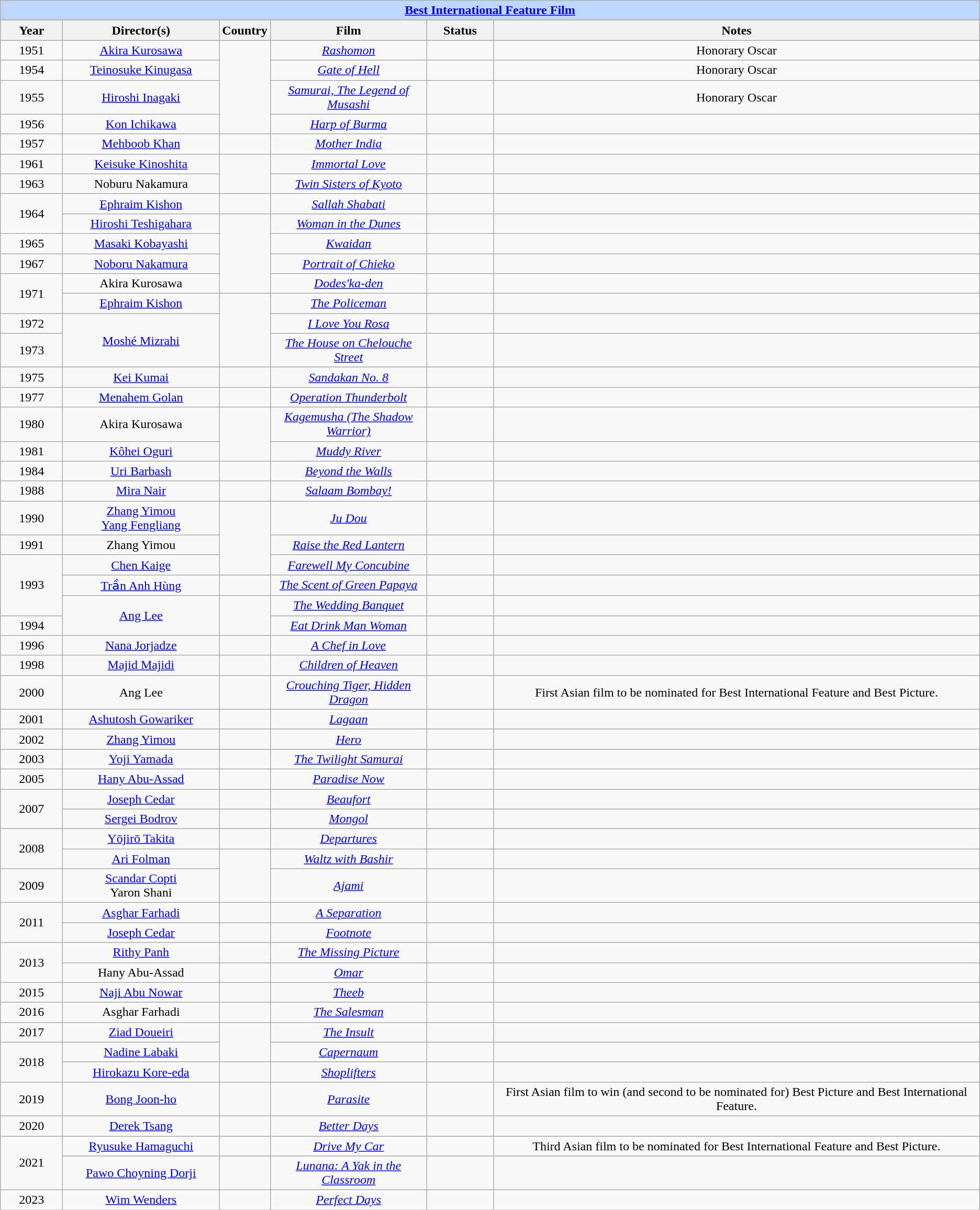<table class="wikitable" style="text-align: center">
<tr style="background:#bfd7ff;">
<td colspan="6" style="text-align:center;"><strong><a href='#'>Best International Feature Film</a></strong></td>
</tr>
<tr style="background:#ebf5ff;">
<th style="width:075px;">Year</th>
<th style="width:200px;">Director(s)</th>
<th style="width:050px;">Country</th>
<th style="width:200px;">Film</th>
<th style="width:080px;">Status</th>
<th style="width:650px;">Notes</th>
</tr>
<tr>
<td>1951</td>
<td><a href='#'>Akira Kurosawa</a></td>
<td rowspan="4"></td>
<td><em><a href='#'>Rashomon</a></em></td>
<td></td>
<td>Honorary Oscar</td>
</tr>
<tr>
<td>1954</td>
<td><a href='#'>Teinosuke Kinugasa</a></td>
<td><em><a href='#'>Gate of Hell</a></em></td>
<td></td>
<td>Honorary Oscar</td>
</tr>
<tr>
<td>1955</td>
<td><a href='#'>Hiroshi Inagaki</a></td>
<td><em><a href='#'>Samurai, The Legend of Musashi</a></em></td>
<td></td>
<td>Honorary Oscar</td>
</tr>
<tr>
<td>1956</td>
<td><a href='#'>Kon Ichikawa</a></td>
<td><em><a href='#'>Harp of Burma</a></em></td>
<td></td>
<td></td>
</tr>
<tr>
<td>1957</td>
<td><a href='#'>Mehboob Khan</a></td>
<td></td>
<td><em><a href='#'>Mother India</a></em></td>
<td></td>
<td></td>
</tr>
<tr>
<td>1961</td>
<td><a href='#'>Keisuke Kinoshita</a></td>
<td rowspan="2"></td>
<td><em><a href='#'>Immortal Love</a></em></td>
<td></td>
<td></td>
</tr>
<tr>
<td>1963</td>
<td>Noburu Nakamura</td>
<td><em><a href='#'>Twin Sisters of Kyoto</a></em></td>
<td></td>
<td></td>
</tr>
<tr>
<td rowspan="2">1964</td>
<td><a href='#'>Ephraim Kishon</a></td>
<td></td>
<td><em><a href='#'>Sallah Shabati</a></em></td>
<td></td>
<td></td>
</tr>
<tr>
<td><a href='#'>Hiroshi Teshigahara</a></td>
<td rowspan="4"></td>
<td><em><a href='#'>Woman in the Dunes</a></em></td>
<td></td>
<td></td>
</tr>
<tr>
<td>1965</td>
<td><a href='#'>Masaki Kobayashi</a></td>
<td><em><a href='#'>Kwaidan</a></em></td>
<td></td>
<td></td>
</tr>
<tr>
<td>1967</td>
<td><a href='#'>Noboru Nakamura</a></td>
<td><em><a href='#'>Portrait of Chieko</a></em></td>
<td></td>
<td></td>
</tr>
<tr>
<td rowspan="2">1971</td>
<td>Akira Kurosawa</td>
<td><em><a href='#'>Dodes'ka-den</a></em></td>
<td></td>
<td></td>
</tr>
<tr>
<td><a href='#'>Ephraim Kishon</a></td>
<td rowspan="3"></td>
<td><em><a href='#'>The Policeman</a></em></td>
<td></td>
<td></td>
</tr>
<tr>
<td>1972</td>
<td rowspan="2"><a href='#'>Moshé Mizrahi</a></td>
<td><em><a href='#'>I Love You Rosa</a></em></td>
<td></td>
<td></td>
</tr>
<tr>
<td>1973</td>
<td><em><a href='#'>The House on Chelouche Street</a></em></td>
<td></td>
<td></td>
</tr>
<tr>
<td>1975</td>
<td><a href='#'>Kei Kumai</a></td>
<td></td>
<td><em><a href='#'>Sandakan No. 8</a></em></td>
<td></td>
<td></td>
</tr>
<tr>
<td>1977</td>
<td><a href='#'>Menahem Golan</a></td>
<td></td>
<td><em><a href='#'>Operation Thunderbolt</a></em></td>
<td></td>
<td></td>
</tr>
<tr>
<td>1980</td>
<td>Akira Kurosawa</td>
<td rowspan="2"></td>
<td><em><a href='#'>Kagemusha (The Shadow Warrior)</a></em></td>
<td></td>
<td></td>
</tr>
<tr>
<td>1981</td>
<td><a href='#'>Kôhei Oguri</a></td>
<td><em><a href='#'>Muddy River</a></em></td>
<td></td>
<td></td>
</tr>
<tr>
<td>1984</td>
<td><a href='#'>Uri Barbash</a></td>
<td></td>
<td><em><a href='#'>Beyond the Walls</a></em></td>
<td></td>
<td></td>
</tr>
<tr>
<td>1988</td>
<td><a href='#'>Mira Nair</a></td>
<td></td>
<td><em><a href='#'>Salaam Bombay!</a></em></td>
<td></td>
<td></td>
</tr>
<tr>
<td>1990</td>
<td><a href='#'>Zhang Yimou</a><br><a href='#'>Yang Fengliang</a></td>
<td rowspan="3"></td>
<td><em><a href='#'>Ju Dou</a></em></td>
<td></td>
<td></td>
</tr>
<tr>
<td>1991</td>
<td>Zhang Yimou</td>
<td><em><a href='#'>Raise the Red Lantern</a></em></td>
<td></td>
<td></td>
</tr>
<tr>
<td rowspan="3">1993</td>
<td><a href='#'>Chen Kaige</a></td>
<td><em><a href='#'>Farewell My Concubine</a></em></td>
<td></td>
<td></td>
</tr>
<tr>
<td><a href='#'>Trần Anh Hùng</a></td>
<td></td>
<td><em><a href='#'>The Scent of Green Papaya</a></em></td>
<td></td>
<td></td>
</tr>
<tr>
<td rowspan="2"><a href='#'>Ang Lee</a></td>
<td rowspan="2"></td>
<td><em><a href='#'>The Wedding Banquet</a></em></td>
<td></td>
<td></td>
</tr>
<tr>
<td>1994</td>
<td><em><a href='#'>Eat Drink Man Woman</a></em></td>
<td></td>
<td></td>
</tr>
<tr>
<td>1996</td>
<td><a href='#'>Nana Jorjadze</a></td>
<td></td>
<td><em><a href='#'>A Chef in Love</a></em></td>
<td></td>
<td></td>
</tr>
<tr>
<td>1998</td>
<td><a href='#'>Majid Majidi</a></td>
<td></td>
<td><em><a href='#'>Children of Heaven</a></em></td>
<td></td>
<td></td>
</tr>
<tr>
<td>2000</td>
<td>Ang Lee</td>
<td></td>
<td><em><a href='#'>Crouching Tiger, Hidden Dragon</a></em></td>
<td></td>
<td>First Asian film to be nominated for Best International Feature and Best Picture.</td>
</tr>
<tr>
<td>2001</td>
<td><a href='#'>Ashutosh Gowariker</a></td>
<td></td>
<td><em><a href='#'>Lagaan</a></em></td>
<td></td>
<td></td>
</tr>
<tr>
<td>2002</td>
<td><a href='#'>Zhang Yimou</a></td>
<td></td>
<td><em><a href='#'>Hero</a></em></td>
<td></td>
<td></td>
</tr>
<tr>
<td>2003</td>
<td><a href='#'>Yoji Yamada</a></td>
<td></td>
<td><em><a href='#'>The Twilight Samurai</a></em></td>
<td></td>
<td></td>
</tr>
<tr>
<td>2005</td>
<td><a href='#'>Hany Abu-Assad</a></td>
<td></td>
<td><em><a href='#'>Paradise Now</a></em></td>
<td></td>
<td></td>
</tr>
<tr>
<td rowspan="2">2007</td>
<td><a href='#'>Joseph Cedar</a></td>
<td></td>
<td><em><a href='#'>Beaufort</a></em></td>
<td></td>
<td></td>
</tr>
<tr>
<td><a href='#'>Sergei Bodrov</a></td>
<td></td>
<td><em><a href='#'>Mongol</a></em></td>
<td></td>
<td></td>
</tr>
<tr>
<td rowspan="2">2008</td>
<td><a href='#'>Yōjirō Takita</a></td>
<td></td>
<td><em><a href='#'>Departures</a></em></td>
<td></td>
<td></td>
</tr>
<tr>
<td><a href='#'>Ari Folman</a></td>
<td rowspan="2"></td>
<td><em><a href='#'>Waltz with Bashir</a></em></td>
<td></td>
<td></td>
</tr>
<tr>
<td>2009</td>
<td><a href='#'>Scandar Copti</a><br>Yaron Shani</td>
<td><em><a href='#'>Ajami</a></em></td>
<td></td>
<td></td>
</tr>
<tr>
<td rowspan="2">2011</td>
<td><a href='#'>Asghar Farhadi</a></td>
<td></td>
<td><em><a href='#'>A Separation</a></em></td>
<td></td>
<td></td>
</tr>
<tr>
<td><a href='#'>Joseph Cedar</a></td>
<td></td>
<td><em><a href='#'>Footnote</a></em></td>
<td></td>
<td></td>
</tr>
<tr>
<td rowspan="2">2013</td>
<td><a href='#'>Rithy Panh</a></td>
<td></td>
<td><em><a href='#'>The Missing Picture</a></em></td>
<td></td>
<td></td>
</tr>
<tr>
<td>Hany Abu-Assad</td>
<td></td>
<td><em><a href='#'>Omar</a></em></td>
<td></td>
<td></td>
</tr>
<tr>
<td>2015</td>
<td><a href='#'>Naji Abu Nowar</a></td>
<td></td>
<td><em><a href='#'>Theeb</a></em></td>
<td></td>
<td></td>
</tr>
<tr>
<td>2016</td>
<td>Asghar Farhadi</td>
<td></td>
<td><em><a href='#'>The Salesman</a></em></td>
<td></td>
<td></td>
</tr>
<tr>
<td>2017</td>
<td><a href='#'>Ziad Doueiri</a></td>
<td rowspan="2"></td>
<td><em><a href='#'>The Insult</a></em></td>
<td></td>
<td></td>
</tr>
<tr>
<td rowspan="2">2018</td>
<td><a href='#'>Nadine Labaki</a></td>
<td><em><a href='#'>Capernaum</a></em></td>
<td></td>
<td></td>
</tr>
<tr>
<td><a href='#'>Hirokazu Kore-eda</a></td>
<td></td>
<td><em><a href='#'>Shoplifters</a></em></td>
<td></td>
<td></td>
</tr>
<tr>
<td>2019</td>
<td><a href='#'>Bong Joon-ho</a></td>
<td></td>
<td><em><a href='#'>Parasite</a></em></td>
<td></td>
<td>First Asian film to win (and second to be nominated for) Best Picture and Best International Feature.</td>
</tr>
<tr>
<td>2020</td>
<td><a href='#'>Derek Tsang</a></td>
<td></td>
<td><em><a href='#'>Better Days</a></em></td>
<td></td>
<td></td>
</tr>
<tr>
<td rowspan=2>2021</td>
<td><a href='#'>Ryusuke Hamaguchi</a></td>
<td style="text-align: center"></td>
<td><em><a href='#'>Drive My Car</a></em></td>
<td></td>
<td>Third Asian film to be nominated for Best International Feature and Best Picture.</td>
</tr>
<tr>
<td><a href='#'>Pawo Choyning Dorji</a></td>
<td style="text-align: center"></td>
<td><em><a href='#'>Lunana: A Yak in the Classroom</a></em></td>
<td></td>
<td></td>
</tr>
<tr>
<td>2023</td>
<td><a href='#'>Wim Wenders</a></td>
<td></td>
<td><em><a href='#'>Perfect Days</a></em></td>
<td></td>
<td></td>
</tr>
</table>
